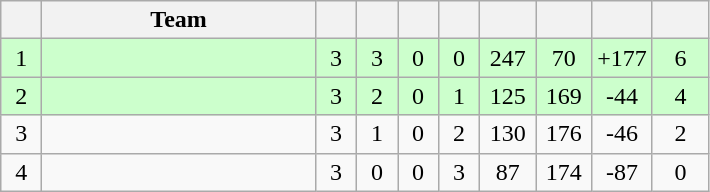<table class=wikitable style=text-align:center>
<tr>
<th width=20 abbr=Position></th>
<th width=175>Team</th>
<th width=20 abbr=Played></th>
<th width=20 abbr=Won></th>
<th width=20 abbr=Drawn></th>
<th width=20 abbr=Lost></th>
<th width=30 abbr=Goal For></th>
<th width=30 abbr=Goal Against></th>
<th width=30 abbr=Goal Difference></th>
<th width=30 abbr=Points></th>
</tr>
<tr bgcolor=#CCFFCC>
<td>1 </td>
<td align=left></td>
<td>3</td>
<td>3</td>
<td>0</td>
<td>0</td>
<td>247</td>
<td>70</td>
<td>+177</td>
<td>6</td>
</tr>
<tr bgcolor=#CCFFCC>
<td>2 </td>
<td align=left></td>
<td>3</td>
<td>2</td>
<td>0</td>
<td>1</td>
<td>125</td>
<td>169</td>
<td>-44</td>
<td>4</td>
</tr>
<tr>
<td>3 </td>
<td align=left></td>
<td>3</td>
<td>1</td>
<td>0</td>
<td>2</td>
<td>130</td>
<td>176</td>
<td>-46</td>
<td>2</td>
</tr>
<tr>
<td>4 </td>
<td align=left></td>
<td>3</td>
<td>0</td>
<td>0</td>
<td>3</td>
<td>87</td>
<td>174</td>
<td>-87</td>
<td>0</td>
</tr>
</table>
